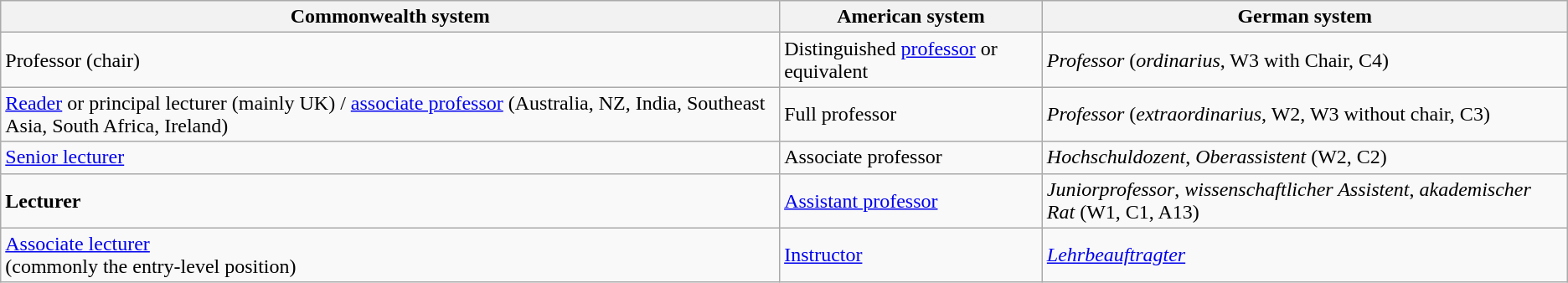<table class="wikitable">
<tr>
<th>Commonwealth system</th>
<th>American system</th>
<th>German system</th>
</tr>
<tr>
<td>Professor (chair)</td>
<td>Distinguished <a href='#'>professor</a> or equivalent</td>
<td><em>Professor</em> (<em>ordinarius</em>, W3 with Chair, C4)</td>
</tr>
<tr>
<td><a href='#'>Reader</a> or principal lecturer (mainly UK) / <a href='#'>associate professor</a> (Australia, NZ, India, Southeast Asia, South Africa, Ireland)</td>
<td>Full professor</td>
<td><em>Professor</em> (<em>extraordinarius</em>, W2, W3 without chair, C3)</td>
</tr>
<tr>
<td><a href='#'>Senior lecturer</a></td>
<td>Associate professor</td>
<td><em>Hochschuldozent</em>, <em>Oberassistent</em> (W2, C2)</td>
</tr>
<tr>
<td><strong>Lecturer</strong></td>
<td><a href='#'>Assistant professor</a></td>
<td><em>Juniorprofessor</em>, <em>wissenschaftlicher Assistent</em>, <em>akademischer Rat</em> (W1, C1, A13)</td>
</tr>
<tr>
<td><a href='#'>Associate lecturer</a><br>(commonly the entry-level position)</td>
<td><a href='#'>Instructor</a></td>
<td><em><a href='#'>Lehrbeauftragter</a></em></td>
</tr>
</table>
